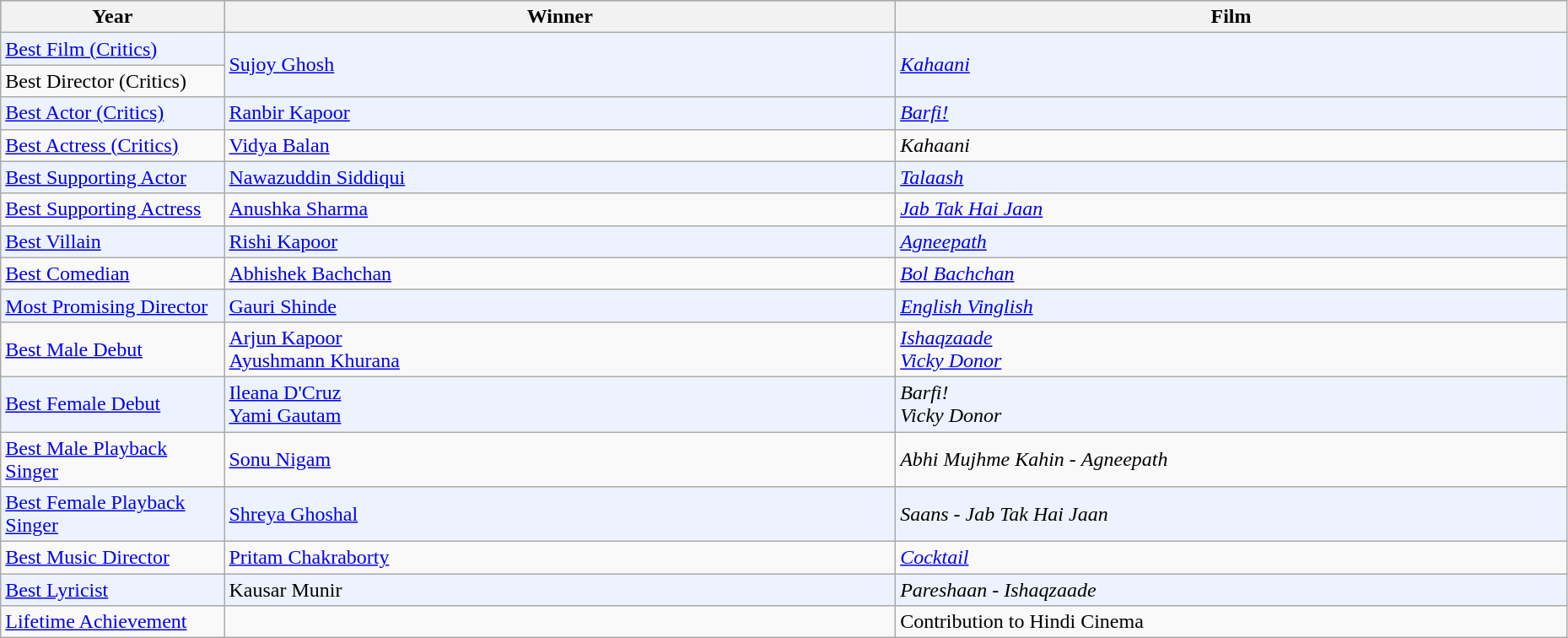<table class="wikitable" style="width:98%;">
<tr style="background:#bebebe;">
<th style="width:10%;">Year</th>
<th style="width:30%;">Winner</th>
<th style="width:30%;">Film</th>
</tr>
<tr bgcolor=#edf3fe>
<td><a href='#'>Best Film (Critics)</a></td>
<td rowspan="2"><a href='#'>Sujoy Ghosh</a></td>
<td rowspan="2"><em><a href='#'>Kahaani</a></em></td>
</tr>
<tr>
<td>Best Director (Critics)</td>
</tr>
<tr bgcolor=#edf3fe>
<td><a href='#'>Best Actor (Critics)</a></td>
<td><a href='#'>Ranbir Kapoor</a></td>
<td><em><a href='#'>Barfi!</a></em></td>
</tr>
<tr>
<td><a href='#'>Best Actress (Critics)</a></td>
<td><a href='#'>Vidya Balan</a></td>
<td><em>Kahaani</em></td>
</tr>
<tr bgcolor=#edf3fe>
<td><a href='#'>Best Supporting Actor</a></td>
<td><a href='#'>Nawazuddin Siddiqui</a></td>
<td><em><a href='#'>Talaash</a></em></td>
</tr>
<tr>
<td><a href='#'>Best Supporting Actress</a></td>
<td><a href='#'>Anushka Sharma</a></td>
<td><em><a href='#'>Jab Tak Hai Jaan</a></em></td>
</tr>
<tr bgcolor=#edf3fe>
<td><a href='#'>Best Villain</a></td>
<td><a href='#'>Rishi Kapoor</a></td>
<td><em><a href='#'>Agneepath</a></em></td>
</tr>
<tr>
<td><a href='#'>Best Comedian</a></td>
<td><a href='#'>Abhishek Bachchan</a></td>
<td><em><a href='#'>Bol Bachchan</a></em></td>
</tr>
<tr bgcolor=#edf3fe>
<td><a href='#'>Most Promising Director</a></td>
<td><a href='#'>Gauri Shinde</a></td>
<td><em><a href='#'>English Vinglish</a></em></td>
</tr>
<tr>
<td><a href='#'>Best Male Debut</a></td>
<td><a href='#'>Arjun Kapoor</a><br><a href='#'>Ayushmann Khurana</a></td>
<td><em><a href='#'>Ishaqzaade</a><br><a href='#'>Vicky Donor</a></em></td>
</tr>
<tr bgcolor=#edf3fe>
<td><a href='#'>Best Female Debut</a></td>
<td><a href='#'>Ileana D'Cruz</a><br><a href='#'>Yami Gautam</a></td>
<td><em>Barfi!</em><br><em>Vicky Donor</em></td>
</tr>
<tr>
<td><a href='#'>Best Male Playback Singer</a></td>
<td><a href='#'>Sonu Nigam</a></td>
<td><em>Abhi Mujhme Kahin</em> - <em>Agneepath</em></td>
</tr>
<tr bgcolor=#edf3fe>
<td><a href='#'>Best Female Playback Singer</a></td>
<td><a href='#'>Shreya Ghoshal</a></td>
<td><em>Saans</em> - <em>Jab Tak Hai Jaan</em></td>
</tr>
<tr>
<td><a href='#'>Best Music Director</a></td>
<td><a href='#'>Pritam Chakraborty</a></td>
<td><em><a href='#'>Cocktail</a></em></td>
</tr>
<tr bgcolor=#edf3fe>
<td><a href='#'>Best Lyricist</a></td>
<td>Kausar Munir</td>
<td><em>Pareshaan</em> - <em>Ishaqzaade</em></td>
</tr>
<tr>
<td><a href='#'>Lifetime Achievement</a></td>
<td></td>
<td>Contribution to Hindi Cinema</td>
</tr>
</table>
